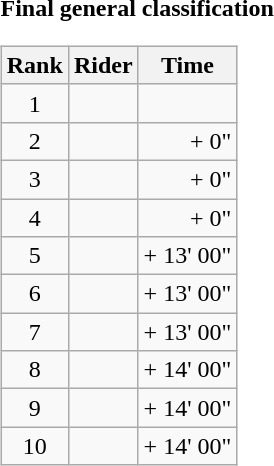<table>
<tr>
<td><strong>Final general classification</strong><br><table class="wikitable">
<tr>
<th scope="col">Rank</th>
<th scope="col">Rider</th>
<th scope="col">Time</th>
</tr>
<tr>
<td style="text-align:center;">1</td>
<td></td>
<td style="text-align:right;"></td>
</tr>
<tr>
<td style="text-align:center;">2</td>
<td></td>
<td style="text-align:right;">+ 0"</td>
</tr>
<tr>
<td style="text-align:center;">3</td>
<td></td>
<td style="text-align:right;">+ 0"</td>
</tr>
<tr>
<td style="text-align:center;">4</td>
<td></td>
<td style="text-align:right;">+ 0"</td>
</tr>
<tr>
<td style="text-align:center;">5</td>
<td></td>
<td style="text-align:right;">+ 13' 00"</td>
</tr>
<tr>
<td style="text-align:center;">6</td>
<td></td>
<td style="text-align:right;">+ 13' 00"</td>
</tr>
<tr>
<td style="text-align:center;">7</td>
<td></td>
<td style="text-align:right;">+ 13' 00"</td>
</tr>
<tr>
<td style="text-align:center;">8</td>
<td></td>
<td style="text-align:right;">+ 14' 00"</td>
</tr>
<tr>
<td style="text-align:center;">9</td>
<td></td>
<td style="text-align:right;">+ 14' 00"</td>
</tr>
<tr>
<td style="text-align:center;">10</td>
<td></td>
<td style="text-align:right;">+ 14' 00"</td>
</tr>
</table>
</td>
</tr>
</table>
